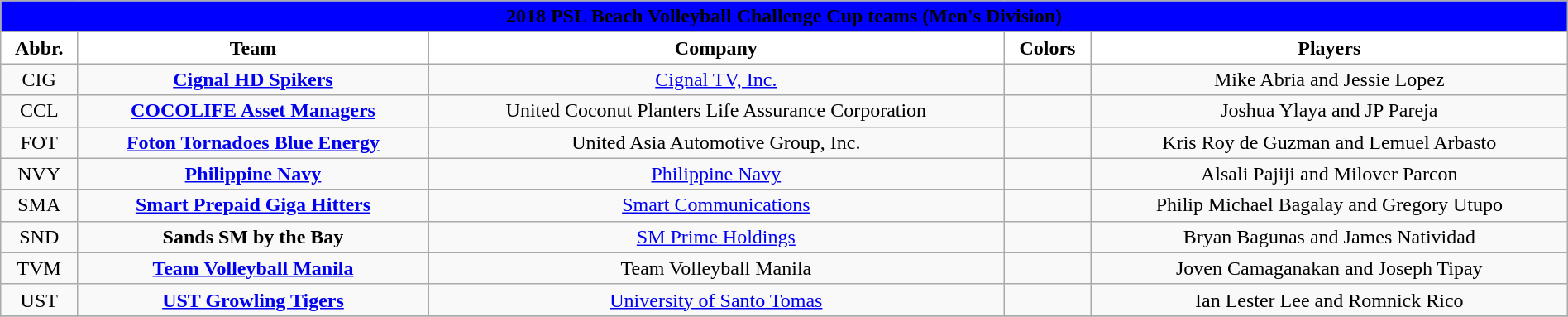<table class="wikitable" style="width:100%; text-align:left">
<tr>
<th style=background:BLUE colspan=7><span>2018 PSL Beach Volleyball Challenge Cup teams (Men's Division)</span></th>
</tr>
<tr>
<th style="background:white">Abbr.</th>
<th style="background:white">Team</th>
<th style="background:white">Company</th>
<th style="background:white">Colors</th>
<th style="background:white">Players</th>
</tr>
<tr>
<td align=center>CIG</td>
<td align=center><strong><a href='#'>Cignal HD Spikers</a></strong></td>
<td align=center><a href='#'>Cignal TV, Inc.</a></td>
<td align=center> </td>
<td align=center>Mike Abria and Jessie Lopez</td>
</tr>
<tr>
<td align=center>CCL</td>
<td align=center><strong><a href='#'>COCOLIFE Asset Managers</a></strong></td>
<td align=center>United Coconut Planters Life Assurance Corporation</td>
<td align=center> </td>
<td align=center>Joshua Ylaya and JP Pareja</td>
</tr>
<tr>
<td align=center>FOT</td>
<td align=center><strong><a href='#'>Foton Tornadoes Blue Energy</a></strong></td>
<td align=center>United Asia Automotive Group, Inc.</td>
<td align=center> </td>
<td align=center>Kris Roy de Guzman and Lemuel Arbasto</td>
</tr>
<tr>
<td align=center>NVY</td>
<td align=center><strong><a href='#'>Philippine Navy</a></strong></td>
<td align=center><a href='#'>Philippine Navy</a></td>
<td align=center></td>
<td align=center>Alsali Pajiji and Milover Parcon</td>
</tr>
<tr>
<td align=center>SMA</td>
<td align=center><strong><a href='#'>Smart Prepaid Giga Hitters</a></strong></td>
<td align=center><a href='#'>Smart Communications</a></td>
<td align=center> </td>
<td align=center>Philip Michael Bagalay and Gregory Utupo</td>
</tr>
<tr>
<td align=center>SND</td>
<td align=center><strong>Sands SM by the Bay</strong></td>
<td align=center><a href='#'>SM Prime Holdings</a></td>
<td align=center></td>
<td align=center>Bryan Bagunas and James Natividad</td>
</tr>
<tr>
<td align=center>TVM</td>
<td align=center><strong><a href='#'>Team Volleyball Manila</a></strong></td>
<td align=center>Team Volleyball Manila</td>
<td align=center></td>
<td align=center>Joven Camaganakan and Joseph Tipay</td>
</tr>
<tr>
<td align=center>UST</td>
<td align=center><strong><a href='#'>UST Growling Tigers</a></strong></td>
<td align=center><a href='#'>University of Santo Tomas</a></td>
<td align=center></td>
<td align=center>Ian Lester Lee and Romnick Rico</td>
</tr>
<tr>
</tr>
</table>
